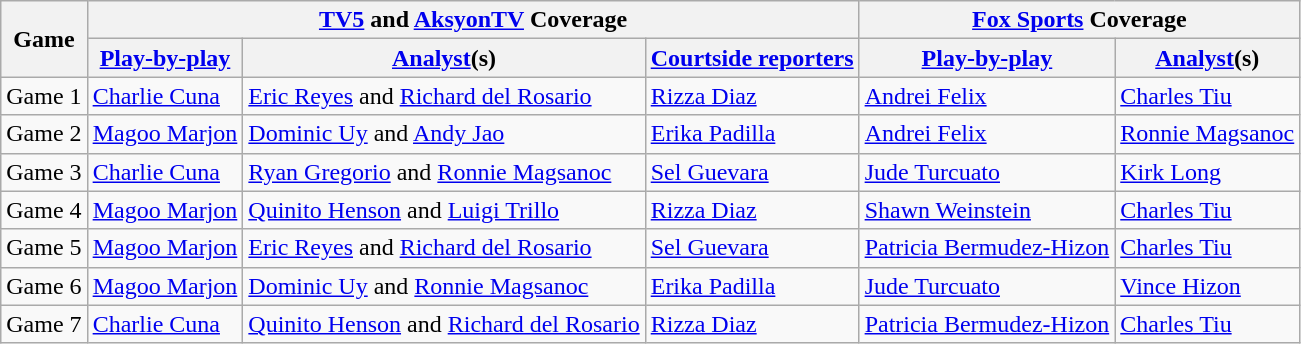<table class=wikitable>
<tr>
<th rowspan=2>Game</th>
<th colspan=3><a href='#'>TV5</a> and <a href='#'>AksyonTV</a> Coverage</th>
<th colspan=2><a href='#'>Fox Sports</a> Coverage</th>
</tr>
<tr>
<th><a href='#'>Play-by-play</a></th>
<th><a href='#'>Analyst</a>(s)</th>
<th><a href='#'>Courtside reporters</a></th>
<th><a href='#'>Play-by-play</a></th>
<th><a href='#'>Analyst</a>(s)</th>
</tr>
<tr>
<td>Game 1</td>
<td><a href='#'>Charlie Cuna</a></td>
<td><a href='#'>Eric Reyes</a> and <a href='#'>Richard del Rosario</a></td>
<td><a href='#'>Rizza Diaz</a></td>
<td><a href='#'>Andrei Felix</a></td>
<td><a href='#'>Charles Tiu</a></td>
</tr>
<tr>
<td>Game 2</td>
<td><a href='#'>Magoo Marjon</a></td>
<td><a href='#'>Dominic Uy</a> and <a href='#'>Andy Jao</a></td>
<td><a href='#'>Erika Padilla</a></td>
<td><a href='#'>Andrei Felix</a></td>
<td><a href='#'>Ronnie Magsanoc</a></td>
</tr>
<tr>
<td>Game 3</td>
<td><a href='#'>Charlie Cuna</a></td>
<td><a href='#'>Ryan Gregorio</a> and <a href='#'>Ronnie Magsanoc</a></td>
<td><a href='#'>Sel Guevara</a></td>
<td><a href='#'>Jude Turcuato</a></td>
<td><a href='#'>Kirk Long</a></td>
</tr>
<tr>
<td>Game 4</td>
<td><a href='#'>Magoo Marjon</a></td>
<td><a href='#'>Quinito Henson</a> and <a href='#'>Luigi Trillo</a></td>
<td><a href='#'>Rizza Diaz</a></td>
<td><a href='#'>Shawn Weinstein</a></td>
<td><a href='#'>Charles Tiu</a></td>
</tr>
<tr>
<td>Game 5</td>
<td><a href='#'>Magoo Marjon</a></td>
<td><a href='#'>Eric Reyes</a> and <a href='#'>Richard del Rosario</a></td>
<td><a href='#'>Sel Guevara</a></td>
<td><a href='#'>Patricia Bermudez-Hizon</a></td>
<td><a href='#'>Charles Tiu</a></td>
</tr>
<tr>
<td>Game 6</td>
<td><a href='#'>Magoo Marjon</a></td>
<td><a href='#'>Dominic Uy</a> and <a href='#'>Ronnie Magsanoc</a></td>
<td><a href='#'>Erika Padilla</a></td>
<td><a href='#'>Jude Turcuato</a></td>
<td><a href='#'>Vince Hizon</a></td>
</tr>
<tr>
<td>Game 7</td>
<td><a href='#'>Charlie Cuna</a></td>
<td><a href='#'>Quinito Henson</a> and <a href='#'>Richard del Rosario</a></td>
<td><a href='#'>Rizza Diaz</a></td>
<td><a href='#'>Patricia Bermudez-Hizon</a></td>
<td><a href='#'>Charles Tiu</a></td>
</tr>
</table>
